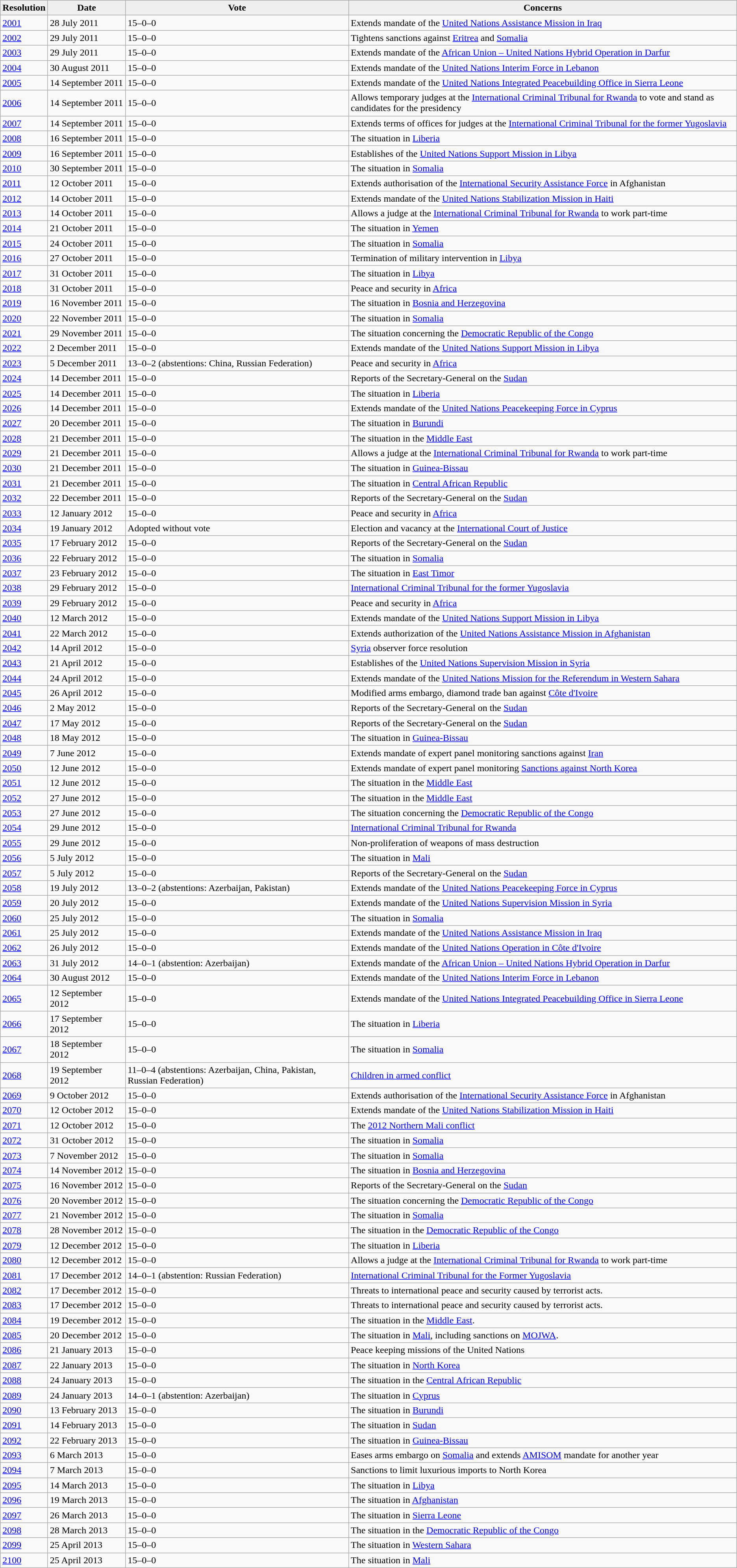<table class="wikitable sortable" align="center">
<tr>
<th style="background:#efefef;">Resolution</th>
<th style="background:#efefef;">Date</th>
<th style="background:#efefef;">Vote</th>
<th style="background:#efefef;">Concerns</th>
</tr>
<tr id="2011">
<td><a href='#'>2001</a></td>
<td>28 July 2011</td>
<td style="white-space:nowrap;">15–0–0</td>
<td>Extends mandate of the <a href='#'>United Nations Assistance Mission in Iraq</a></td>
</tr>
<tr>
<td><a href='#'>2002</a></td>
<td>29 July 2011</td>
<td>15–0–0</td>
<td>Tightens sanctions against <a href='#'>Eritrea</a> and <a href='#'>Somalia</a></td>
</tr>
<tr>
<td><a href='#'>2003</a></td>
<td>29 July 2011</td>
<td>15–0–0</td>
<td>Extends mandate of the <a href='#'>African Union – United Nations Hybrid Operation in Darfur</a></td>
</tr>
<tr>
<td><a href='#'>2004</a></td>
<td>30 August 2011</td>
<td>15–0–0</td>
<td>Extends mandate of the <a href='#'>United Nations Interim Force in Lebanon</a></td>
</tr>
<tr>
<td><a href='#'>2005</a></td>
<td style="white-space:nowrap;">14 September 2011</td>
<td>15–0–0</td>
<td>Extends mandate of the <a href='#'>United Nations Integrated Peacebuilding Office in Sierra Leone</a></td>
</tr>
<tr>
<td><a href='#'>2006</a></td>
<td>14 September 2011</td>
<td>15–0–0</td>
<td>Allows temporary judges at the <a href='#'>International Criminal Tribunal for Rwanda</a> to vote and stand as candidates for the presidency</td>
</tr>
<tr>
<td><a href='#'>2007</a></td>
<td>14 September 2011</td>
<td>15–0–0</td>
<td>Extends terms of offices for judges at the <a href='#'>International Criminal Tribunal for the former Yugoslavia</a></td>
</tr>
<tr>
<td><a href='#'>2008</a></td>
<td>16 September 2011</td>
<td>15–0–0</td>
<td>The situation in <a href='#'>Liberia</a></td>
</tr>
<tr>
<td><a href='#'>2009</a></td>
<td>16 September 2011</td>
<td>15–0–0</td>
<td>Establishes of the <a href='#'>United Nations Support Mission in Libya</a></td>
</tr>
<tr>
<td><a href='#'>2010</a></td>
<td>30 September 2011</td>
<td>15–0–0</td>
<td>The situation in <a href='#'>Somalia</a></td>
</tr>
<tr>
<td><a href='#'>2011</a></td>
<td>12 October 2011</td>
<td>15–0–0</td>
<td>Extends authorisation of the <a href='#'>International Security Assistance Force</a> in Afghanistan</td>
</tr>
<tr>
<td><a href='#'>2012</a></td>
<td>14 October 2011</td>
<td>15–0–0</td>
<td>Extends mandate of the <a href='#'>United Nations Stabilization Mission in Haiti</a></td>
</tr>
<tr>
<td><a href='#'>2013</a></td>
<td>14 October 2011</td>
<td>15–0–0</td>
<td>Allows a judge at the <a href='#'>International Criminal Tribunal for Rwanda</a> to work part-time</td>
</tr>
<tr>
<td><a href='#'>2014</a></td>
<td>21 October 2011</td>
<td>15–0–0</td>
<td>The situation in <a href='#'>Yemen</a></td>
</tr>
<tr>
<td><a href='#'>2015</a></td>
<td>24 October 2011</td>
<td>15–0–0</td>
<td>The situation in <a href='#'>Somalia</a></td>
</tr>
<tr>
<td><a href='#'>2016</a></td>
<td>27 October 2011</td>
<td>15–0–0</td>
<td>Termination of military intervention in <a href='#'>Libya</a></td>
</tr>
<tr>
<td><a href='#'>2017</a></td>
<td>31 October 2011</td>
<td>15–0–0</td>
<td>The situation in <a href='#'>Libya</a></td>
</tr>
<tr>
<td><a href='#'>2018</a></td>
<td>31 October 2011</td>
<td>15–0–0</td>
<td>Peace and security in <a href='#'>Africa</a></td>
</tr>
<tr>
<td><a href='#'>2019</a></td>
<td>16 November 2011</td>
<td>15–0–0</td>
<td>The situation in <a href='#'>Bosnia and Herzegovina</a></td>
</tr>
<tr>
<td><a href='#'>2020</a></td>
<td>22 November 2011</td>
<td>15–0–0</td>
<td>The situation in <a href='#'>Somalia</a></td>
</tr>
<tr>
<td><a href='#'>2021</a></td>
<td>29 November 2011</td>
<td>15–0–0</td>
<td>The situation concerning the <a href='#'>Democratic Republic of the Congo</a></td>
</tr>
<tr>
<td><a href='#'>2022</a></td>
<td>2 December 2011</td>
<td>15–0–0</td>
<td>Extends mandate of the <a href='#'>United Nations Support Mission in Libya</a></td>
</tr>
<tr>
<td><a href='#'>2023</a></td>
<td>5 December 2011</td>
<td>13–0–2 (abstentions: China, Russian Federation)</td>
<td>Peace and security in <a href='#'>Africa</a></td>
</tr>
<tr>
<td><a href='#'>2024</a></td>
<td>14 December 2011</td>
<td>15–0–0</td>
<td>Reports of the Secretary-General on the <a href='#'>Sudan</a></td>
</tr>
<tr>
<td><a href='#'>2025</a></td>
<td>14 December 2011</td>
<td>15–0–0</td>
<td>The situation in <a href='#'>Liberia</a></td>
</tr>
<tr>
<td><a href='#'>2026</a></td>
<td>14 December 2011</td>
<td>15–0–0</td>
<td>Extends mandate of the <a href='#'>United Nations Peacekeeping Force in Cyprus</a></td>
</tr>
<tr>
<td><a href='#'>2027</a></td>
<td>20 December 2011</td>
<td>15–0–0</td>
<td>The situation in <a href='#'>Burundi</a></td>
</tr>
<tr>
<td><a href='#'>2028</a></td>
<td>21 December 2011</td>
<td>15–0–0</td>
<td>The situation in the <a href='#'>Middle East</a></td>
</tr>
<tr>
<td><a href='#'>2029</a></td>
<td>21 December 2011</td>
<td>15–0–0</td>
<td>Allows a judge at the <a href='#'>International Criminal Tribunal for Rwanda</a> to work part-time</td>
</tr>
<tr>
<td><a href='#'>2030</a></td>
<td>21 December 2011</td>
<td>15–0–0</td>
<td>The situation in <a href='#'>Guinea-Bissau</a></td>
</tr>
<tr>
<td><a href='#'>2031</a></td>
<td>21 December 2011</td>
<td>15–0–0</td>
<td>The situation in <a href='#'>Central African Republic</a></td>
</tr>
<tr>
<td><a href='#'>2032</a></td>
<td>22 December 2011</td>
<td>15–0–0</td>
<td>Reports of the Secretary-General on the <a href='#'>Sudan</a></td>
</tr>
<tr id="2012">
<td><a href='#'>2033</a></td>
<td>12 January 2012</td>
<td>15–0–0</td>
<td>Peace and security in <a href='#'>Africa</a></td>
</tr>
<tr>
<td><a href='#'>2034</a></td>
<td>19 January 2012</td>
<td>Adopted without vote</td>
<td>Election and vacancy at the <a href='#'>International Court of Justice</a></td>
</tr>
<tr>
<td><a href='#'>2035</a></td>
<td>17 February 2012</td>
<td>15–0–0</td>
<td>Reports of the Secretary-General on the <a href='#'>Sudan</a></td>
</tr>
<tr>
<td><a href='#'>2036</a></td>
<td>22 February 2012</td>
<td>15–0–0</td>
<td>The situation in <a href='#'>Somalia</a></td>
</tr>
<tr>
<td><a href='#'>2037</a></td>
<td>23 February 2012</td>
<td>15–0–0</td>
<td>The situation in <a href='#'>East Timor</a></td>
</tr>
<tr>
<td><a href='#'>2038</a></td>
<td>29 February 2012</td>
<td>15–0–0</td>
<td><a href='#'>International Criminal Tribunal for the former Yugoslavia</a></td>
</tr>
<tr>
<td><a href='#'>2039</a></td>
<td>29 February 2012</td>
<td>15–0–0</td>
<td>Peace and security in <a href='#'>Africa</a></td>
</tr>
<tr>
<td><a href='#'>2040</a></td>
<td>12 March 2012</td>
<td>15–0–0</td>
<td>Extends mandate of the <a href='#'>United Nations Support Mission in Libya</a></td>
</tr>
<tr>
<td><a href='#'>2041</a></td>
<td>22 March 2012</td>
<td>15–0–0</td>
<td>Extends authorization of the <a href='#'>United Nations Assistance Mission in Afghanistan</a></td>
</tr>
<tr>
<td><a href='#'>2042</a></td>
<td>14 April 2012</td>
<td>15–0–0</td>
<td><a href='#'>Syria</a> observer force resolution</td>
</tr>
<tr>
<td><a href='#'>2043</a></td>
<td>21 April 2012</td>
<td>15–0–0</td>
<td>Establishes of the <a href='#'>United Nations Supervision Mission in Syria</a></td>
</tr>
<tr>
<td><a href='#'>2044</a></td>
<td>24 April 2012</td>
<td>15–0–0</td>
<td>Extends mandate of the <a href='#'>United Nations Mission for the Referendum in Western Sahara</a></td>
</tr>
<tr>
<td><a href='#'>2045</a></td>
<td>26 April 2012</td>
<td>15–0–0</td>
<td>Modified arms embargo, diamond trade ban against <a href='#'>Côte d'Ivoire</a></td>
</tr>
<tr>
<td><a href='#'>2046</a></td>
<td>2 May 2012</td>
<td>15–0–0</td>
<td>Reports of the Secretary-General on the <a href='#'>Sudan</a></td>
</tr>
<tr>
<td><a href='#'>2047</a></td>
<td>17 May 2012</td>
<td>15–0–0</td>
<td>Reports of the Secretary-General on the <a href='#'>Sudan</a></td>
</tr>
<tr>
<td><a href='#'>2048</a></td>
<td>18 May 2012</td>
<td>15–0–0</td>
<td>The situation in <a href='#'>Guinea-Bissau</a></td>
</tr>
<tr>
<td><a href='#'>2049</a></td>
<td>7 June 2012</td>
<td>15–0–0</td>
<td>Extends mandate of expert panel monitoring sanctions against <a href='#'>Iran</a></td>
</tr>
<tr>
<td><a href='#'>2050</a></td>
<td>12 June 2012</td>
<td>15–0–0</td>
<td>Extends mandate of expert panel monitoring <a href='#'>Sanctions against North Korea</a></td>
</tr>
<tr>
<td><a href='#'>2051</a></td>
<td>12 June 2012</td>
<td>15–0–0</td>
<td>The situation in the <a href='#'>Middle East</a></td>
</tr>
<tr>
<td><a href='#'>2052</a></td>
<td>27 June 2012</td>
<td>15–0–0</td>
<td>The situation in the <a href='#'>Middle East</a></td>
</tr>
<tr>
<td><a href='#'>2053</a></td>
<td>27 June 2012</td>
<td>15–0–0</td>
<td>The situation concerning the <a href='#'>Democratic Republic of the Congo</a></td>
</tr>
<tr>
<td><a href='#'>2054</a></td>
<td>29 June 2012</td>
<td>15–0–0</td>
<td><a href='#'>International Criminal Tribunal for Rwanda</a></td>
</tr>
<tr>
<td><a href='#'>2055</a></td>
<td>29 June 2012</td>
<td>15–0–0</td>
<td>Non-proliferation of weapons of mass destruction</td>
</tr>
<tr>
<td><a href='#'>2056</a></td>
<td>5 July 2012</td>
<td>15–0–0</td>
<td>The situation in <a href='#'>Mali</a></td>
</tr>
<tr>
<td><a href='#'>2057</a></td>
<td>5 July 2012</td>
<td>15–0–0</td>
<td>Reports of the Secretary-General on the <a href='#'>Sudan</a></td>
</tr>
<tr>
<td><a href='#'>2058</a></td>
<td>19 July 2012</td>
<td>13–0–2 (abstentions: Azerbaijan, Pakistan)</td>
<td>Extends mandate of the <a href='#'>United Nations Peacekeeping Force in Cyprus</a></td>
</tr>
<tr>
<td><a href='#'>2059</a></td>
<td>20 July 2012</td>
<td>15–0–0</td>
<td>Extends mandate of the <a href='#'>United Nations Supervision Mission in Syria</a></td>
</tr>
<tr>
<td><a href='#'>2060</a></td>
<td>25 July 2012</td>
<td>15–0–0</td>
<td>The situation in <a href='#'>Somalia</a></td>
</tr>
<tr>
<td><a href='#'>2061</a></td>
<td>25 July 2012</td>
<td>15–0–0</td>
<td>Extends mandate of the <a href='#'>United Nations Assistance Mission in Iraq</a></td>
</tr>
<tr>
<td><a href='#'>2062</a></td>
<td>26 July 2012</td>
<td>15–0–0</td>
<td>Extends mandate of the <a href='#'>United Nations Operation in Côte d'Ivoire</a></td>
</tr>
<tr>
<td><a href='#'>2063</a></td>
<td>31 July 2012</td>
<td>14–0–1 (abstention: Azerbaijan)</td>
<td>Extends mandate of the <a href='#'>African Union – United Nations Hybrid Operation in Darfur</a></td>
</tr>
<tr>
<td><a href='#'>2064</a></td>
<td>30 August 2012</td>
<td>15–0–0</td>
<td>Extends mandate of the <a href='#'>United Nations Interim Force in Lebanon</a></td>
</tr>
<tr>
<td><a href='#'>2065</a></td>
<td>12 September 2012</td>
<td>15–0–0</td>
<td>Extends mandate of the <a href='#'>United Nations Integrated Peacebuilding Office in Sierra Leone</a></td>
</tr>
<tr>
<td><a href='#'>2066</a></td>
<td>17 September 2012</td>
<td>15–0–0</td>
<td>The situation in <a href='#'>Liberia</a></td>
</tr>
<tr>
<td><a href='#'>2067</a></td>
<td>18 September 2012</td>
<td>15–0–0</td>
<td>The situation in <a href='#'>Somalia</a></td>
</tr>
<tr>
<td><a href='#'>2068</a></td>
<td>19 September 2012</td>
<td>11–0–4 (abstentions: Azerbaijan, China, Pakistan, Russian Federation)</td>
<td><a href='#'>Children in armed conflict</a></td>
</tr>
<tr>
<td><a href='#'>2069</a></td>
<td>9 October 2012</td>
<td>15–0–0</td>
<td>Extends authorisation of the <a href='#'>International Security Assistance Force</a> in Afghanistan</td>
</tr>
<tr>
<td><a href='#'>2070</a></td>
<td>12 October 2012</td>
<td>15–0–0</td>
<td>Extends mandate of the <a href='#'>United Nations Stabilization Mission in Haiti</a></td>
</tr>
<tr>
<td><a href='#'>2071</a></td>
<td>12 October 2012</td>
<td>15–0–0</td>
<td>The <a href='#'>2012 Northern Mali conflict</a></td>
</tr>
<tr>
<td><a href='#'>2072</a></td>
<td>31 October 2012</td>
<td>15–0–0</td>
<td>The situation in <a href='#'>Somalia</a></td>
</tr>
<tr>
<td><a href='#'>2073</a></td>
<td>7 November 2012</td>
<td>15–0–0</td>
<td>The situation in <a href='#'>Somalia</a></td>
</tr>
<tr>
<td><a href='#'>2074</a></td>
<td>14 November 2012</td>
<td>15–0–0</td>
<td>The situation in <a href='#'>Bosnia and Herzegovina</a></td>
</tr>
<tr>
<td><a href='#'>2075</a></td>
<td>16 November 2012</td>
<td>15–0–0</td>
<td>Reports of the Secretary-General on the <a href='#'>Sudan</a></td>
</tr>
<tr>
<td><a href='#'>2076</a></td>
<td>20 November 2012</td>
<td>15–0–0</td>
<td>The situation concerning the <a href='#'>Democratic Republic of the Congo</a></td>
</tr>
<tr>
<td><a href='#'>2077</a></td>
<td>21 November 2012</td>
<td>15–0–0</td>
<td>The situation in <a href='#'>Somalia</a></td>
</tr>
<tr>
<td><a href='#'>2078</a></td>
<td>28 November 2012</td>
<td>15–0–0</td>
<td>The situation in the <a href='#'>Democratic Republic of the Congo</a></td>
</tr>
<tr>
<td><a href='#'>2079</a></td>
<td>12 December 2012</td>
<td>15–0–0</td>
<td>The situation in <a href='#'>Liberia</a></td>
</tr>
<tr>
<td><a href='#'>2080</a></td>
<td>12 December 2012</td>
<td>15–0–0</td>
<td>Allows a judge at the <a href='#'>International Criminal Tribunal for Rwanda</a> to work part-time</td>
</tr>
<tr>
<td><a href='#'>2081</a></td>
<td>17 December 2012</td>
<td>14–0–1 (abstention: Russian Federation)</td>
<td><a href='#'>International Criminal Tribunal for the Former Yugoslavia</a></td>
</tr>
<tr>
<td><a href='#'>2082</a></td>
<td>17 December 2012</td>
<td>15–0–0</td>
<td>Threats to international peace and security caused by terrorist acts.</td>
</tr>
<tr>
<td><a href='#'>2083</a></td>
<td>17 December 2012</td>
<td>15–0–0</td>
<td>Threats to international peace and security caused by terrorist acts.</td>
</tr>
<tr>
<td><a href='#'>2084</a></td>
<td>19 December 2012</td>
<td>15–0–0</td>
<td>The situation in the <a href='#'>Middle East</a>.</td>
</tr>
<tr>
<td><a href='#'>2085</a></td>
<td>20 December 2012</td>
<td>15–0–0</td>
<td>The situation in <a href='#'>Mali</a>, including sanctions on <a href='#'>MOJWA</a>.</td>
</tr>
<tr id="2013">
<td><a href='#'>2086</a></td>
<td>21 January 2013</td>
<td>15–0–0</td>
<td>Peace keeping missions of the United Nations</td>
</tr>
<tr>
<td><a href='#'>2087</a></td>
<td>22 January 2013</td>
<td>15–0–0</td>
<td>The situation in <a href='#'>North Korea</a></td>
</tr>
<tr>
<td><a href='#'>2088</a></td>
<td>24 January 2013</td>
<td>15–0–0</td>
<td>The situation in the <a href='#'>Central African Republic</a></td>
</tr>
<tr>
<td><a href='#'>2089</a></td>
<td>24 January 2013</td>
<td>14–0–1 (abstention: Azerbaijan)</td>
<td>The situation in <a href='#'>Cyprus</a></td>
</tr>
<tr>
<td><a href='#'>2090</a></td>
<td>13 February 2013</td>
<td>15–0–0</td>
<td>The situation in <a href='#'>Burundi</a></td>
</tr>
<tr>
<td><a href='#'>2091</a></td>
<td>14 February 2013</td>
<td>15–0–0</td>
<td>The situation in <a href='#'>Sudan</a></td>
</tr>
<tr>
<td><a href='#'>2092</a></td>
<td>22 February 2013</td>
<td>15–0–0</td>
<td>The situation in <a href='#'>Guinea-Bissau</a></td>
</tr>
<tr>
<td><a href='#'>2093</a></td>
<td>6 March 2013</td>
<td>15–0–0</td>
<td>Eases arms embargo on <a href='#'>Somalia</a> and extends <a href='#'>AMISOM</a> mandate for another year</td>
</tr>
<tr>
<td><a href='#'>2094</a></td>
<td>7 March 2013</td>
<td>15–0–0</td>
<td>Sanctions to limit luxurious imports to North Korea</td>
</tr>
<tr>
<td><a href='#'>2095</a></td>
<td>14 March 2013</td>
<td>15–0–0</td>
<td>The situation in <a href='#'>Libya</a></td>
</tr>
<tr>
<td><a href='#'>2096</a></td>
<td>19 March 2013</td>
<td>15–0–0</td>
<td>The situation in <a href='#'>Afghanistan</a></td>
</tr>
<tr>
<td><a href='#'>2097</a></td>
<td>26 March 2013</td>
<td>15–0–0</td>
<td>The situation in <a href='#'>Sierra Leone</a></td>
</tr>
<tr>
<td><a href='#'>2098</a></td>
<td>28 March 2013</td>
<td>15–0–0</td>
<td>The situation in the <a href='#'>Democratic Republic of the Congo</a></td>
</tr>
<tr>
<td><a href='#'>2099</a></td>
<td>25 April 2013</td>
<td>15–0–0</td>
<td>The situation in <a href='#'>Western Sahara</a></td>
</tr>
<tr>
<td><a href='#'>2100</a></td>
<td>25 April 2013</td>
<td>15–0–0</td>
<td>The situation in <a href='#'>Mali</a></td>
</tr>
</table>
